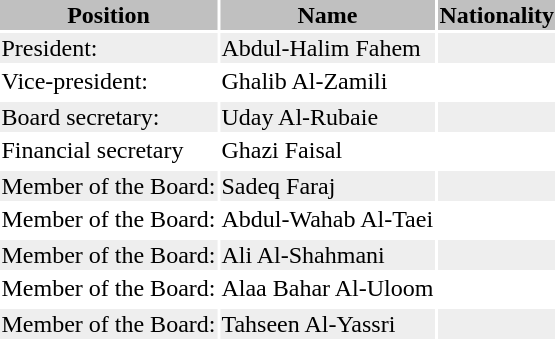<table class="toccolours">
<tr>
<th bgcolor=silver>Position</th>
<th bgcolor=silver>Name</th>
<th bgcolor=silver>Nationality</th>
</tr>
<tr bgcolor=#eeeeee>
<td>President:</td>
<td>Abdul-Halim Fahem</td>
<td></td>
</tr>
<tr>
<td>Vice-president:</td>
<td>Ghalib Al-Zamili</td>
<td></td>
</tr>
<tr>
</tr>
<tr bgcolor=#eeeeee>
<td>Board secretary:</td>
<td>Uday Al-Rubaie</td>
<td></td>
</tr>
<tr>
<td>Financial secretary</td>
<td>Ghazi Faisal</td>
<td></td>
</tr>
<tr>
</tr>
<tr bgcolor=#eeeeee>
<td>Member of the Board:</td>
<td>Sadeq Faraj</td>
<td></td>
</tr>
<tr>
<td>Member of the Board:</td>
<td>Abdul-Wahab Al-Taei</td>
<td></td>
</tr>
<tr>
</tr>
<tr bgcolor=#eeeeee>
<td>Member of the Board:</td>
<td>Ali Al-Shahmani</td>
<td></td>
</tr>
<tr>
<td>Member of the Board:</td>
<td>Alaa Bahar Al-Uloom</td>
<td></td>
</tr>
<tr>
</tr>
<tr bgcolor=#eeeeee>
<td>Member of the Board:</td>
<td>Tahseen Al-Yassri</td>
<td></td>
</tr>
<tr>
</tr>
</table>
